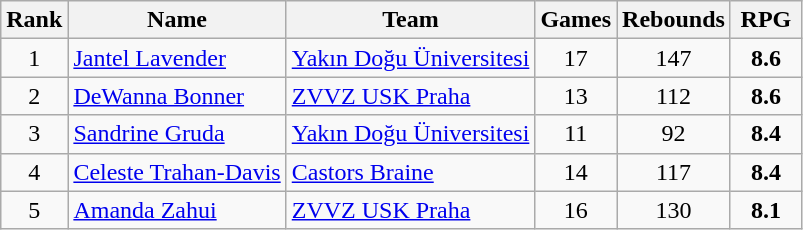<table class="wikitable" style="text-align: center;">
<tr>
<th>Rank</th>
<th>Name</th>
<th>Team</th>
<th>Games</th>
<th>Rebounds</th>
<th width=40>RPG</th>
</tr>
<tr>
<td>1</td>
<td align="left"> <a href='#'>Jantel Lavender</a></td>
<td align="left"> <a href='#'>Yakın Doğu Üniversitesi</a></td>
<td>17</td>
<td>147</td>
<td><strong>8.6</strong></td>
</tr>
<tr>
<td>2</td>
<td align="left"> <a href='#'>DeWanna Bonner</a></td>
<td align="left"> <a href='#'>ZVVZ USK Praha</a></td>
<td>13</td>
<td>112</td>
<td><strong>8.6</strong></td>
</tr>
<tr>
<td>3</td>
<td align="left"> <a href='#'>Sandrine Gruda</a></td>
<td align="left"> <a href='#'>Yakın Doğu Üniversitesi</a></td>
<td>11</td>
<td>92</td>
<td><strong>8.4</strong></td>
</tr>
<tr>
<td>4</td>
<td align="left"> <a href='#'>Celeste Trahan-Davis</a></td>
<td align="left"> <a href='#'>Castors Braine</a></td>
<td>14</td>
<td>117</td>
<td><strong>8.4</strong></td>
</tr>
<tr>
<td>5</td>
<td align="left"> <a href='#'>Amanda Zahui</a></td>
<td align="left"> <a href='#'>ZVVZ USK Praha</a></td>
<td>16</td>
<td>130</td>
<td><strong>8.1</strong></td>
</tr>
</table>
